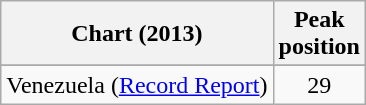<table class="wikitable sortable">
<tr>
<th>Chart (2013)</th>
<th>Peak<br>position</th>
</tr>
<tr>
</tr>
<tr>
</tr>
<tr>
</tr>
<tr>
<td>Venezuela (<a href='#'>Record Report</a>)</td>
<td style="text-align:center;">29</td>
</tr>
</table>
